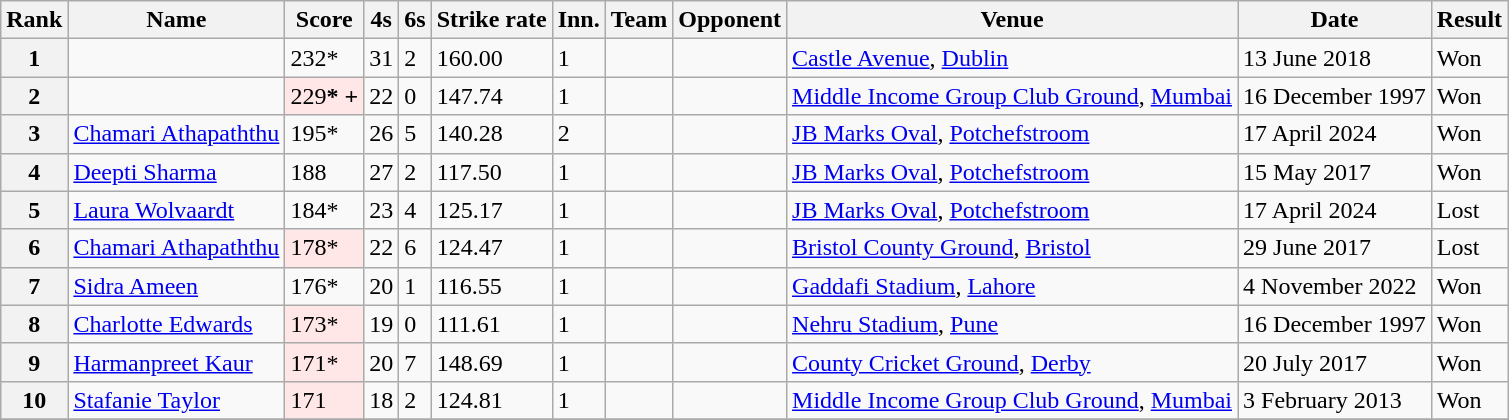<table class="wikitable sortable">
<tr>
<th>Rank</th>
<th>Name</th>
<th>Score</th>
<th>4s</th>
<th>6s</th>
<th>Strike rate</th>
<th>Inn.</th>
<th>Team</th>
<th>Opponent</th>
<th>Venue</th>
<th>Date</th>
<th>Result</th>
</tr>
<tr>
<th scope="row">1</th>
<td></td>
<td>232*</td>
<td>31</td>
<td>2</td>
<td>160.00</td>
<td>1</td>
<td></td>
<td></td>
<td><a href='#'>Castle Avenue</a>, <a href='#'>Dublin</a></td>
<td>13 June 2018</td>
<td>Won</td>
</tr>
<tr>
<th scope="row">2</th>
<td></td>
<td bgcolor="#FEE7E6">229<strong>*  +</strong></td>
<td>22</td>
<td>0</td>
<td>147.74</td>
<td>1</td>
<td></td>
<td></td>
<td><a href='#'>Middle Income Group Club Ground</a>, <a href='#'>Mumbai</a></td>
<td>16 December 1997</td>
<td>Won</td>
</tr>
<tr>
<th scope="row">3</th>
<td><a href='#'>Chamari Athapaththu</a></td>
<td>195*</td>
<td>26</td>
<td>5</td>
<td>140.28</td>
<td>2</td>
<td></td>
<td></td>
<td><a href='#'>JB Marks Oval</a>, <a href='#'>Potchefstroom</a></td>
<td>17 April 2024</td>
<td>Won</td>
</tr>
<tr>
<th scope="row">4</th>
<td><a href='#'>Deepti Sharma</a></td>
<td>188</td>
<td>27</td>
<td>2</td>
<td>117.50</td>
<td>1</td>
<td></td>
<td></td>
<td><a href='#'>JB Marks Oval</a>, <a href='#'>Potchefstroom</a></td>
<td>15 May 2017</td>
<td>Won</td>
</tr>
<tr>
<th scope="row">5</th>
<td><a href='#'>Laura Wolvaardt</a></td>
<td>184*</td>
<td>23</td>
<td>4</td>
<td>125.17</td>
<td>1</td>
<td></td>
<td></td>
<td><a href='#'>JB Marks Oval</a>, <a href='#'>Potchefstroom</a></td>
<td>17 April 2024</td>
<td>Lost</td>
</tr>
<tr>
<th scope="row">6</th>
<td><a href='#'>Chamari Athapaththu</a></td>
<td bgcolor="#FEE7E6">178* <strong></strong></td>
<td>22</td>
<td>6</td>
<td>124.47</td>
<td>1</td>
<td></td>
<td></td>
<td><a href='#'>Bristol County Ground</a>, <a href='#'>Bristol</a></td>
<td>29 June 2017</td>
<td>Lost</td>
</tr>
<tr>
<th scope="row">7</th>
<td><a href='#'>Sidra Ameen</a></td>
<td>176*</td>
<td>20</td>
<td>1</td>
<td>116.55</td>
<td>1</td>
<td></td>
<td></td>
<td><a href='#'>Gaddafi Stadium</a>, <a href='#'>Lahore</a></td>
<td>4 November 2022</td>
<td>Won</td>
</tr>
<tr>
<th scope="row">8</th>
<td><a href='#'>Charlotte Edwards</a></td>
<td bgcolor="#FEE7E6">173* <strong></strong></td>
<td>19</td>
<td>0</td>
<td>111.61</td>
<td>1</td>
<td></td>
<td></td>
<td><a href='#'>Nehru Stadium</a>, <a href='#'>Pune</a></td>
<td>16 December 1997</td>
<td>Won</td>
</tr>
<tr>
<th scope="row">9</th>
<td><a href='#'>Harmanpreet Kaur</a></td>
<td bgcolor="#FEE7E6">171* <strong></strong></td>
<td>20</td>
<td>7</td>
<td>148.69</td>
<td>1</td>
<td></td>
<td></td>
<td><a href='#'>County Cricket Ground</a>, <a href='#'>Derby</a></td>
<td>20 July 2017</td>
<td>Won</td>
</tr>
<tr>
<th scope="row">10</th>
<td><a href='#'>Stafanie Taylor</a></td>
<td bgcolor="#FEE7E6">171 <strong></strong></td>
<td>18</td>
<td>2</td>
<td>124.81</td>
<td>1</td>
<td></td>
<td></td>
<td><a href='#'>Middle Income Group Club Ground</a>, <a href='#'>Mumbai</a></td>
<td>3 February 2013</td>
<td>Won</td>
</tr>
<tr>
</tr>
</table>
